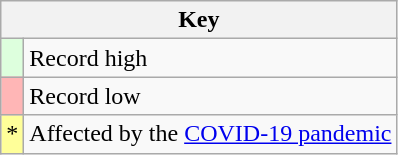<table class="wikitable">
<tr>
<th colspan=2>Key</th>
</tr>
<tr>
<td style="background:#dfd;"> </td>
<td>Record high</td>
</tr>
<tr>
<td style="background:#ffb6b6;"> </td>
<td>Record low</td>
</tr>
<tr>
<td style="background:#ff9;">*</td>
<td>Affected by the <a href='#'>COVID-19 pandemic</a></td>
</tr>
</table>
